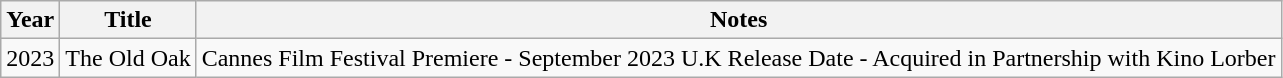<table class="wikitable">
<tr>
<th>Year</th>
<th>Title</th>
<th>Notes</th>
</tr>
<tr>
<td>2023</td>
<td>The Old Oak</td>
<td>Cannes Film Festival Premiere - September 2023 U.K Release Date - Acquired in Partnership with Kino Lorber</td>
</tr>
</table>
